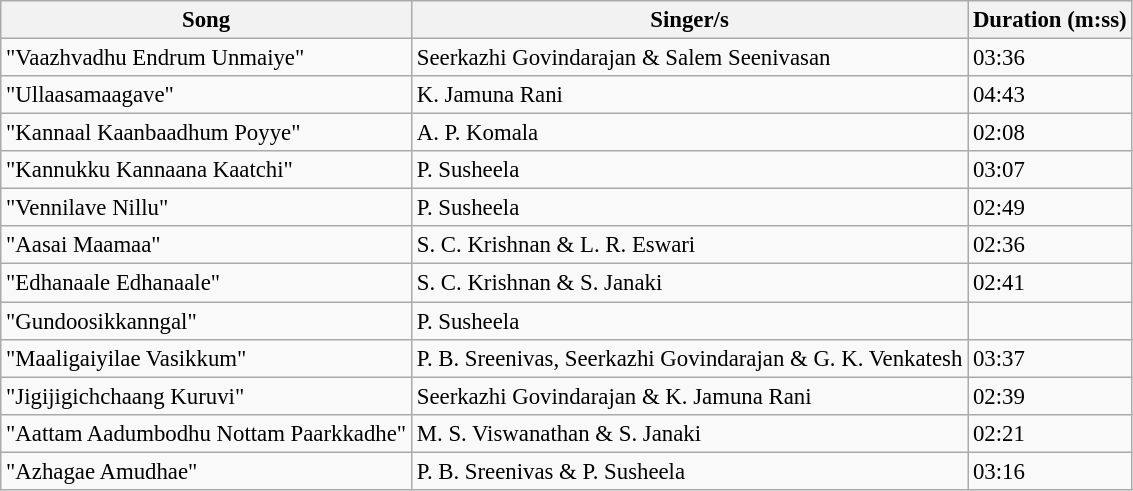<table class="wikitable" style="font-size:95%;">
<tr>
<th>Song</th>
<th>Singer/s</th>
<th>Duration (m:ss)</th>
</tr>
<tr>
<td>"Vaazhvadhu Endrum Unmaiye"</td>
<td>Seerkazhi Govindarajan & Salem Seenivasan</td>
<td>03:36</td>
</tr>
<tr>
<td>"Ullaasamaagave"</td>
<td>K. Jamuna Rani</td>
<td>04:43</td>
</tr>
<tr>
<td>"Kannaal Kaanbaadhum Poyye"</td>
<td>A. P. Komala</td>
<td>02:08</td>
</tr>
<tr>
<td>"Kannukku Kannaana Kaatchi"</td>
<td>P. Susheela</td>
<td>03:07</td>
</tr>
<tr>
<td>"Vennilave Nillu"</td>
<td>P. Susheela</td>
<td>02:49</td>
</tr>
<tr>
<td>"Aasai Maamaa"</td>
<td>S. C. Krishnan & L. R. Eswari</td>
<td>02:36</td>
</tr>
<tr>
<td>"Edhanaale Edhanaale"</td>
<td>S. C. Krishnan & S. Janaki</td>
<td>02:41</td>
</tr>
<tr>
<td>"Gundoosikkanngal"</td>
<td>P. Susheela</td>
<td></td>
</tr>
<tr>
<td>"Maaligaiyilae Vasikkum"</td>
<td>P. B. Sreenivas, Seerkazhi Govindarajan & G. K. Venkatesh</td>
<td>03:37</td>
</tr>
<tr>
<td>"Jigijigichchaang Kuruvi"</td>
<td>Seerkazhi Govindarajan & K. Jamuna Rani</td>
<td>02:39</td>
</tr>
<tr>
<td>"Aattam Aadumbodhu Nottam Paarkkadhe"</td>
<td>M. S. Viswanathan & S. Janaki</td>
<td>02:21</td>
</tr>
<tr>
<td>"Azhagae Amudhae"</td>
<td>P. B. Sreenivas & P. Susheela</td>
<td>03:16</td>
</tr>
</table>
